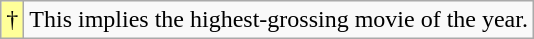<table class="wikitable">
<tr>
<td style="background-color:#FFFF99">†</td>
<td>This implies the highest-grossing movie of the year.</td>
</tr>
</table>
